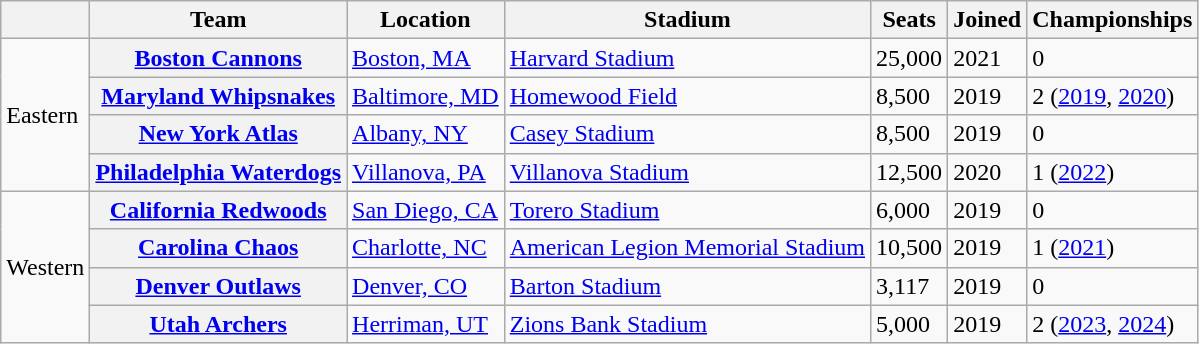<table class="wikitable sortable plainrowheaders">
<tr>
<th scope="col"></th>
<th scope="col">Team</th>
<th scope="col" class="unsortable">Location</th>
<th scope="col" class="unsortable">Stadium</th>
<th scope="col">Seats</th>
<th scope="col">Joined</th>
<th scope="col">Championships</th>
</tr>
<tr>
<td rowspan="4">Eastern</td>
<th scope="row"><a href='#'>Boston Cannons</a></th>
<td><a href='#'>Boston, MA</a></td>
<td><a href='#'>Harvard Stadium</a></td>
<td>25,000</td>
<td>2021</td>
<td>0</td>
</tr>
<tr>
<th scope="row"><a href='#'>Maryland Whipsnakes</a></th>
<td><a href='#'>Baltimore, MD</a></td>
<td><a href='#'>Homewood Field</a></td>
<td>8,500</td>
<td>2019</td>
<td>2 (<a href='#'>2019</a>, <a href='#'>2020</a>)</td>
</tr>
<tr>
<th scope="row"><a href='#'>New York Atlas</a></th>
<td><a href='#'>Albany, NY</a></td>
<td><a href='#'>Casey Stadium</a></td>
<td>8,500</td>
<td>2019</td>
<td>0</td>
</tr>
<tr>
<th scope="row"><a href='#'>Philadelphia Waterdogs</a></th>
<td><a href='#'>Villanova, PA</a></td>
<td><a href='#'>Villanova Stadium</a></td>
<td>12,500</td>
<td>2020</td>
<td>1 (<a href='#'>2022</a>)</td>
</tr>
<tr>
<td rowspan="4">Western</td>
<th scope="row"><a href='#'>California Redwoods</a></th>
<td><a href='#'>San Diego, CA</a></td>
<td><a href='#'>Torero Stadium</a></td>
<td>6,000</td>
<td>2019</td>
<td>0</td>
</tr>
<tr>
<th scope="row"><a href='#'>Carolina Chaos</a></th>
<td><a href='#'>Charlotte, NC</a></td>
<td><a href='#'>American Legion Memorial Stadium</a></td>
<td>10,500</td>
<td>2019</td>
<td>1 (<a href='#'>2021</a>)</td>
</tr>
<tr>
<th scope="row"><a href='#'>Denver Outlaws</a></th>
<td><a href='#'>Denver, CO</a></td>
<td><a href='#'>Barton Stadium</a></td>
<td>3,117</td>
<td>2019</td>
<td>0</td>
</tr>
<tr>
<th scope="row"><a href='#'>Utah Archers</a></th>
<td><a href='#'>Herriman, UT</a></td>
<td><a href='#'>Zions Bank Stadium</a></td>
<td>5,000</td>
<td>2019</td>
<td>2 (<a href='#'>2023</a>, <a href='#'>2024</a>)</td>
</tr>
</table>
